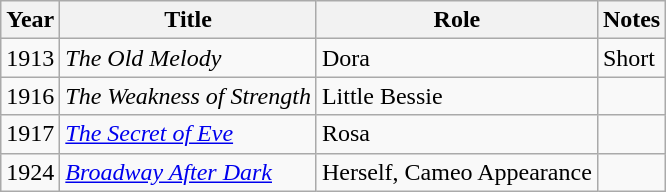<table class="wikitable">
<tr>
<th>Year</th>
<th>Title</th>
<th>Role</th>
<th>Notes</th>
</tr>
<tr>
<td>1913</td>
<td><em>The Old Melody</em></td>
<td>Dora</td>
<td>Short</td>
</tr>
<tr>
<td>1916</td>
<td><em>The Weakness of Strength</em></td>
<td>Little Bessie</td>
<td></td>
</tr>
<tr>
<td>1917</td>
<td><em><a href='#'>The Secret of Eve</a></em></td>
<td>Rosa</td>
<td></td>
</tr>
<tr>
<td>1924</td>
<td><em><a href='#'>Broadway After Dark</a></em></td>
<td>Herself, Cameo Appearance</td>
<td></td>
</tr>
</table>
